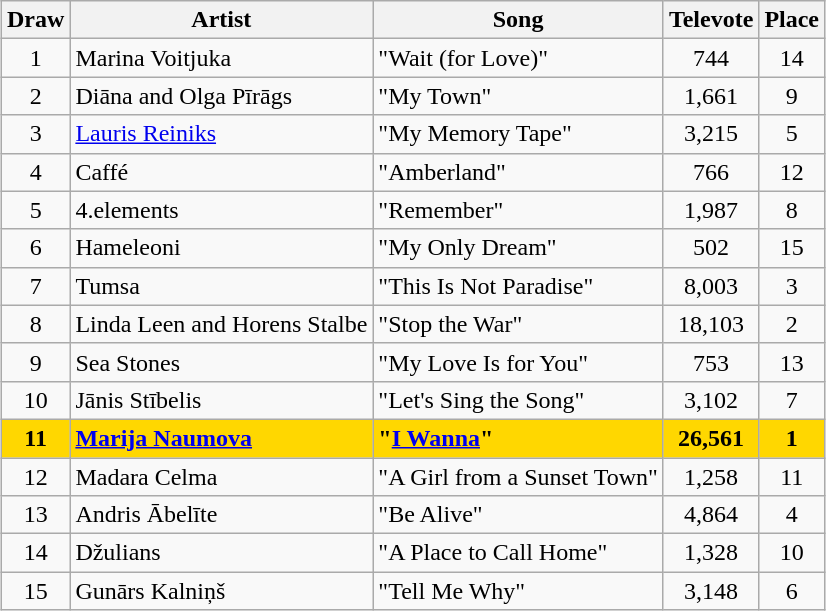<table class="sortable wikitable" style="margin: 1em auto 1em auto; text-align:center;">
<tr>
<th>Draw</th>
<th>Artist</th>
<th>Song</th>
<th>Televote</th>
<th>Place</th>
</tr>
<tr>
<td>1</td>
<td align="left">Marina Voitjuka</td>
<td align="left">"Wait (for Love)"</td>
<td>744</td>
<td>14</td>
</tr>
<tr>
<td>2</td>
<td align="left">Diāna and Olga Pīrāgs</td>
<td align="left">"My Town"</td>
<td>1,661</td>
<td>9</td>
</tr>
<tr>
<td>3</td>
<td align="left"><a href='#'>Lauris Reiniks</a></td>
<td align="left">"My Memory Tape"</td>
<td>3,215</td>
<td>5</td>
</tr>
<tr>
<td>4</td>
<td align="left">Caffé</td>
<td align="left">"Amberland"</td>
<td>766</td>
<td>12</td>
</tr>
<tr>
<td>5</td>
<td align="left">4.elements</td>
<td align="left">"Remember"</td>
<td>1,987</td>
<td>8</td>
</tr>
<tr>
<td>6</td>
<td align="left">Hameleoni</td>
<td align="left">"My Only Dream"</td>
<td>502</td>
<td>15</td>
</tr>
<tr>
<td>7</td>
<td align="left">Tumsa</td>
<td align="left">"This Is Not Paradise"</td>
<td>8,003</td>
<td>3</td>
</tr>
<tr>
<td>8</td>
<td align="left">Linda Leen and Horens Stalbe</td>
<td align="left">"Stop the War"</td>
<td>18,103</td>
<td>2</td>
</tr>
<tr>
<td>9</td>
<td align="left">Sea Stones</td>
<td align="left">"My Love Is for You"</td>
<td>753</td>
<td>13</td>
</tr>
<tr>
<td>10</td>
<td align="left">Jānis Stībelis</td>
<td align="left">"Let's Sing the Song"</td>
<td>3,102</td>
<td>7</td>
</tr>
<tr style="font-weight:bold;background:gold;">
<td>11</td>
<td align="left"><a href='#'>Marija Naumova</a></td>
<td align="left">"<a href='#'>I Wanna</a>"</td>
<td>26,561</td>
<td>1</td>
</tr>
<tr>
<td>12</td>
<td align="left">Madara Celma</td>
<td align="left">"A Girl from a Sunset Town"</td>
<td>1,258</td>
<td>11</td>
</tr>
<tr>
<td>13</td>
<td align="left">Andris Ābelīte</td>
<td align="left">"Be Alive"</td>
<td>4,864</td>
<td>4</td>
</tr>
<tr>
<td>14</td>
<td align="left">Džulians</td>
<td align="left">"A Place to Call Home"</td>
<td>1,328</td>
<td>10</td>
</tr>
<tr>
<td>15</td>
<td align="left">Gunārs Kalniņš</td>
<td align="left">"Tell Me Why"</td>
<td>3,148</td>
<td>6</td>
</tr>
</table>
